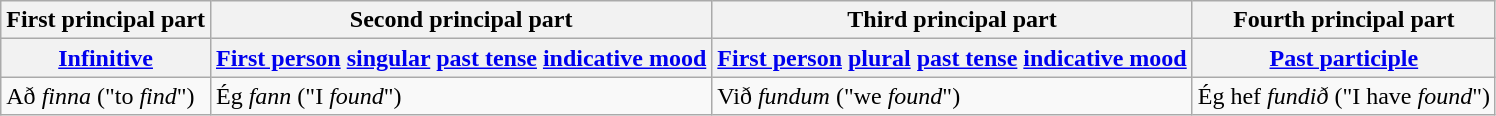<table class="wikitable">
<tr>
<th>First principal part</th>
<th>Second principal part</th>
<th>Third principal part</th>
<th>Fourth principal part</th>
</tr>
<tr>
<th><a href='#'>Infinitive</a></th>
<th><a href='#'>First person</a> <a href='#'>singular</a> <a href='#'>past tense</a> <a href='#'>indicative mood</a></th>
<th><a href='#'>First person</a> <a href='#'>plural</a> <a href='#'>past tense</a> <a href='#'>indicative mood</a></th>
<th><a href='#'>Past participle</a></th>
</tr>
<tr>
<td>Að <em>finna</em> ("to <em>find</em>")</td>
<td>Ég <em>fann</em> ("I <em>found</em>")</td>
<td>Við <em>fundum</em> ("we <em>found</em>")</td>
<td>Ég hef <em>fundið</em> ("I have <em>found</em>")</td>
</tr>
</table>
